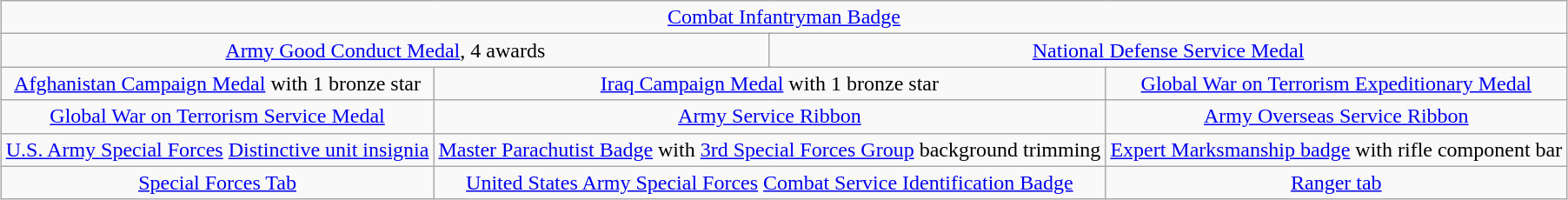<table class="wikitable" style="margin:1em auto; text-align:center;">
<tr>
<td colspan="12"><a href='#'>Combat Infantryman Badge</a></td>
</tr>
<tr>
<td colspan="6"><a href='#'>Army Good Conduct Medal</a>, 4 awards</td>
<td colspan="6"><a href='#'>National Defense Service Medal</a></td>
</tr>
<tr>
<td colspan="4"><a href='#'>Afghanistan Campaign Medal</a> with 1 bronze star</td>
<td colspan="4"><a href='#'>Iraq Campaign Medal</a> with 1 bronze star</td>
<td colspan="4"><a href='#'>Global War on Terrorism Expeditionary Medal</a></td>
</tr>
<tr>
<td colspan="4"><a href='#'>Global War on Terrorism Service Medal</a></td>
<td colspan="4"><a href='#'>Army Service Ribbon</a></td>
<td colspan="4"><a href='#'>Army Overseas Service Ribbon</a></td>
</tr>
<tr>
<td colspan="4"><a href='#'>U.S. Army Special Forces</a> <a href='#'>Distinctive unit insignia</a></td>
<td colspan="4"><a href='#'>Master Parachutist Badge</a> with <a href='#'>3rd Special Forces Group</a> background trimming</td>
<td colspan="4"><a href='#'>Expert Marksmanship badge</a> with rifle component bar</td>
</tr>
<tr>
<td colspan="4"><a href='#'>Special Forces Tab</a></td>
<td colspan="4"><a href='#'>United States Army Special Forces</a> <a href='#'>Combat Service Identification Badge</a></td>
<td colspan="4"><a href='#'>Ranger tab</a></td>
</tr>
</table>
